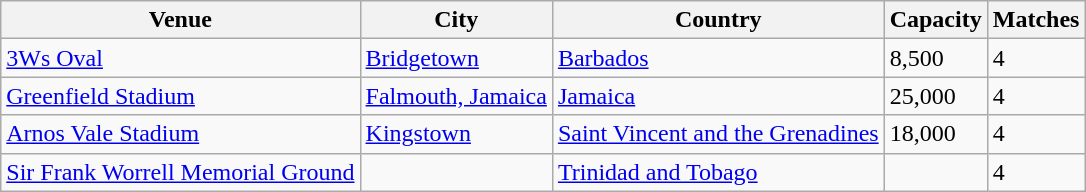<table class="wikitable">
<tr>
<th>Venue</th>
<th>City</th>
<th>Country</th>
<th>Capacity</th>
<th>Matches</th>
</tr>
<tr>
<td><a href='#'>3Ws Oval</a></td>
<td><a href='#'>Bridgetown</a></td>
<td><a href='#'>Barbados</a></td>
<td>8,500</td>
<td>4</td>
</tr>
<tr>
<td><a href='#'>Greenfield Stadium</a></td>
<td><a href='#'>Falmouth, Jamaica</a></td>
<td><a href='#'>Jamaica</a></td>
<td>25,000</td>
<td>4</td>
</tr>
<tr>
<td><a href='#'>Arnos Vale Stadium</a></td>
<td><a href='#'>Kingstown</a></td>
<td><a href='#'>Saint Vincent and the Grenadines</a></td>
<td>18,000</td>
<td>4</td>
</tr>
<tr>
<td><a href='#'>Sir Frank Worrell Memorial Ground</a></td>
<td></td>
<td><a href='#'>Trinidad and Tobago</a></td>
<td></td>
<td>4</td>
</tr>
</table>
